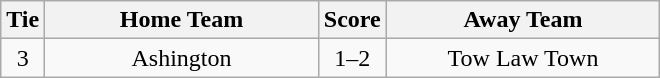<table class="wikitable" style="text-align:center;">
<tr>
<th width=20>Tie</th>
<th width=175>Home Team</th>
<th width=20>Score</th>
<th width=175>Away Team</th>
</tr>
<tr>
<td>3</td>
<td>Ashington</td>
<td>1–2</td>
<td>Tow Law Town</td>
</tr>
</table>
